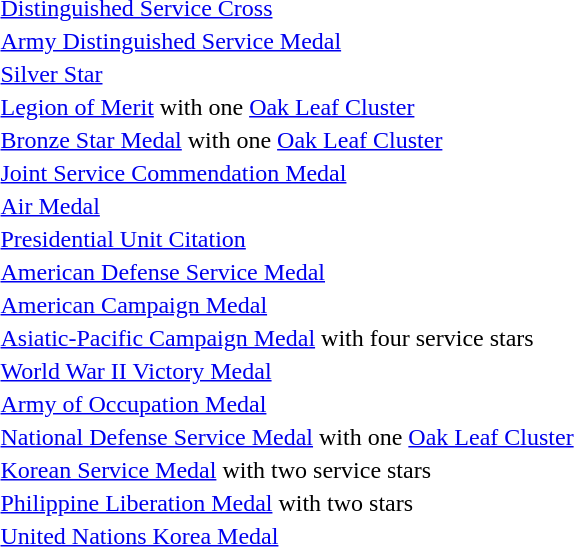<table>
<tr>
<td></td>
<td><a href='#'>Distinguished Service Cross</a></td>
</tr>
<tr>
<td></td>
<td><a href='#'>Army Distinguished Service Medal</a></td>
</tr>
<tr>
<td></td>
<td><a href='#'>Silver Star</a></td>
</tr>
<tr>
<td></td>
<td><a href='#'>Legion of Merit</a> with one <a href='#'>Oak Leaf Cluster</a></td>
</tr>
<tr>
<td></td>
<td><a href='#'>Bronze Star Medal</a> with one <a href='#'>Oak Leaf Cluster</a></td>
</tr>
<tr>
<td></td>
<td><a href='#'>Joint Service Commendation Medal</a></td>
</tr>
<tr>
<td></td>
<td><a href='#'>Air Medal</a></td>
</tr>
<tr>
<td></td>
<td><a href='#'>Presidential Unit Citation</a></td>
</tr>
<tr>
<td></td>
<td><a href='#'>American Defense Service Medal</a></td>
</tr>
<tr>
<td></td>
<td><a href='#'>American Campaign Medal</a></td>
</tr>
<tr>
<td></td>
<td><a href='#'>Asiatic-Pacific Campaign Medal</a> with four service stars</td>
</tr>
<tr>
<td></td>
<td><a href='#'>World War II Victory Medal</a></td>
</tr>
<tr>
<td></td>
<td><a href='#'>Army of Occupation Medal</a></td>
</tr>
<tr>
<td></td>
<td><a href='#'>National Defense Service Medal</a> with one <a href='#'>Oak Leaf Cluster</a></td>
</tr>
<tr>
<td></td>
<td><a href='#'>Korean Service Medal</a> with two service stars</td>
</tr>
<tr>
<td></td>
<td><a href='#'>Philippine Liberation Medal</a> with two stars</td>
</tr>
<tr>
<td></td>
<td><a href='#'>United Nations Korea Medal</a></td>
</tr>
</table>
